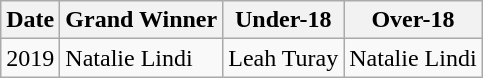<table class="wikitable">
<tr>
<th>Date</th>
<th>Grand Winner</th>
<th>Under-18</th>
<th>Over-18</th>
</tr>
<tr>
<td>2019</td>
<td>Natalie Lindi</td>
<td>Leah Turay</td>
<td>Natalie Lindi</td>
</tr>
</table>
